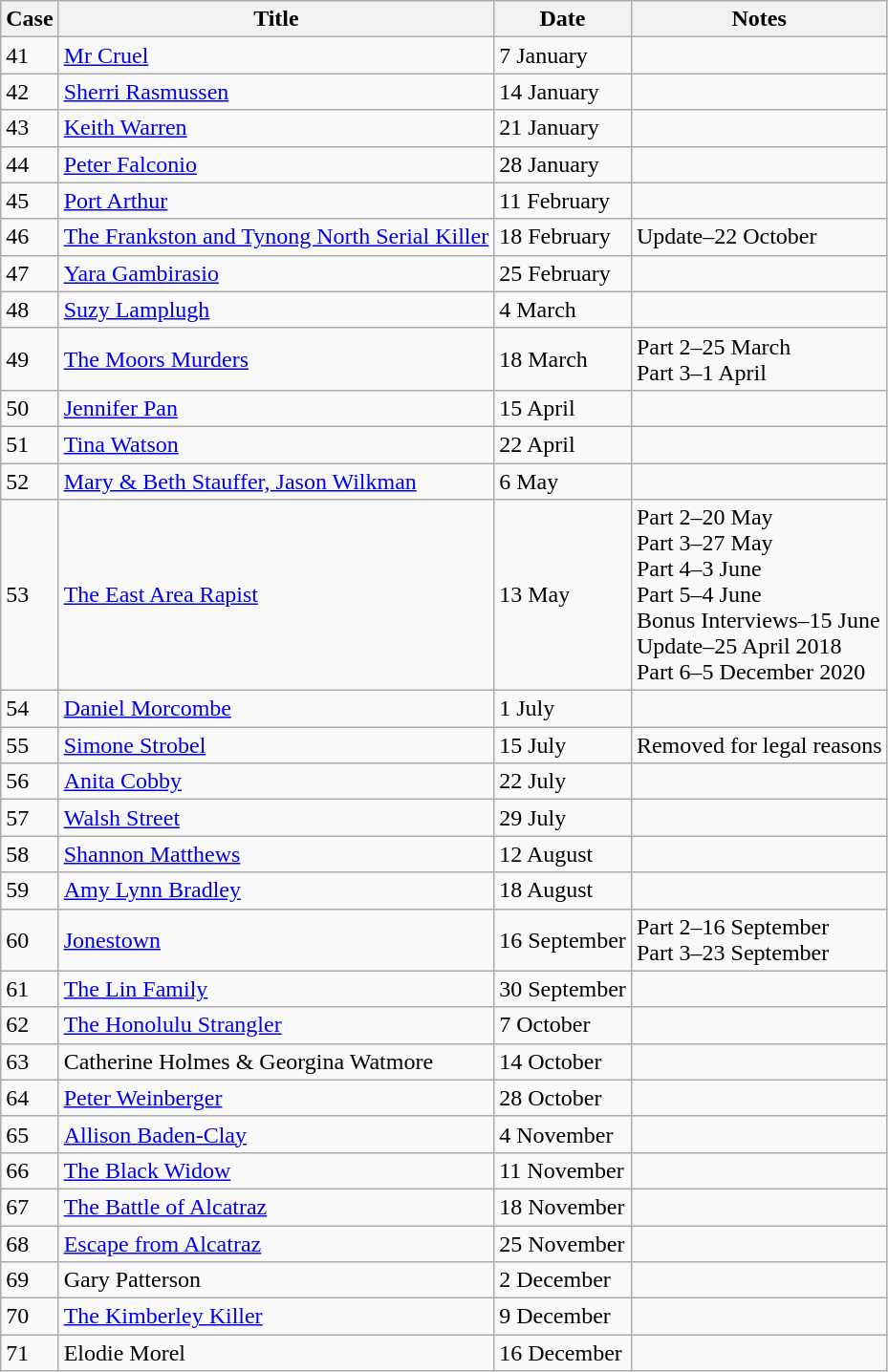<table class="wikitable sortable">
<tr>
<th>Case</th>
<th>Title</th>
<th>Date</th>
<th>Notes</th>
</tr>
<tr>
<td>41</td>
<td><a href='#'>Mr Cruel</a></td>
<td>7 January</td>
<td></td>
</tr>
<tr>
<td>42</td>
<td><a href='#'>Sherri Rasmussen</a></td>
<td>14 January</td>
<td></td>
</tr>
<tr>
<td>43</td>
<td><a href='#'>Keith Warren</a></td>
<td>21 January</td>
<td></td>
</tr>
<tr>
<td>44</td>
<td><a href='#'>Peter Falconio</a></td>
<td>28 January</td>
<td></td>
</tr>
<tr>
<td>45</td>
<td><a href='#'>Port Arthur</a></td>
<td>11 February</td>
<td></td>
</tr>
<tr>
<td>46</td>
<td><a href='#'>The Frankston and Tynong North Serial Killer</a></td>
<td>18 February</td>
<td>Update–22 October</td>
</tr>
<tr>
<td>47</td>
<td><a href='#'>Yara Gambirasio</a></td>
<td>25 February</td>
<td></td>
</tr>
<tr>
<td>48</td>
<td><a href='#'>Suzy Lamplugh</a></td>
<td>4 March</td>
<td></td>
</tr>
<tr>
<td>49</td>
<td><a href='#'>The Moors Murders</a></td>
<td>18 March</td>
<td>Part 2–25 March<br>Part 3–1 April</td>
</tr>
<tr>
<td>50</td>
<td><a href='#'>Jennifer Pan</a></td>
<td>15 April</td>
<td></td>
</tr>
<tr>
<td>51</td>
<td><a href='#'>Tina Watson</a></td>
<td>22 April</td>
<td></td>
</tr>
<tr>
<td>52</td>
<td><a href='#'>Mary & Beth Stauffer, Jason Wilkman</a></td>
<td>6 May</td>
<td></td>
</tr>
<tr>
<td>53</td>
<td><a href='#'>The East Area Rapist</a></td>
<td>13 May</td>
<td>Part 2–20 May<br>Part 3–27 May<br>Part 4–3 June<br>Part 5–4 June<br>Bonus Interviews–15 June<br>Update–25 April 2018<br>Part 6–5 December 2020</td>
</tr>
<tr>
<td>54</td>
<td><a href='#'>Daniel Morcombe</a></td>
<td>1 July</td>
<td></td>
</tr>
<tr>
<td>55</td>
<td><a href='#'>Simone Strobel</a></td>
<td>15 July</td>
<td>Removed for legal reasons</td>
</tr>
<tr>
<td>56</td>
<td><a href='#'>Anita Cobby</a></td>
<td>22 July</td>
<td></td>
</tr>
<tr>
<td>57</td>
<td><a href='#'>Walsh Street</a></td>
<td>29 July</td>
<td></td>
</tr>
<tr>
<td>58</td>
<td><a href='#'>Shannon Matthews</a></td>
<td>12 August</td>
<td></td>
</tr>
<tr>
<td>59</td>
<td><a href='#'>Amy Lynn Bradley</a></td>
<td>18 August</td>
<td></td>
</tr>
<tr>
<td>60</td>
<td><a href='#'>Jonestown</a></td>
<td>16 September</td>
<td>Part 2–16 September<br>Part 3–23 September</td>
</tr>
<tr>
<td>61</td>
<td><a href='#'>The Lin Family</a></td>
<td>30 September</td>
<td></td>
</tr>
<tr>
<td>62</td>
<td><a href='#'>The Honolulu Strangler</a></td>
<td>7 October</td>
<td></td>
</tr>
<tr>
<td>63</td>
<td>Catherine Holmes & Georgina Watmore</td>
<td>14 October</td>
<td></td>
</tr>
<tr>
<td>64</td>
<td><a href='#'>Peter Weinberger</a></td>
<td>28 October</td>
<td></td>
</tr>
<tr>
<td>65</td>
<td><a href='#'>Allison Baden-Clay</a></td>
<td>4 November</td>
<td></td>
</tr>
<tr>
<td>66</td>
<td><a href='#'>The Black Widow</a></td>
<td>11 November</td>
<td></td>
</tr>
<tr>
<td>67</td>
<td><a href='#'>The Battle of Alcatraz</a></td>
<td>18 November</td>
<td></td>
</tr>
<tr>
<td>68</td>
<td><a href='#'>Escape from Alcatraz</a></td>
<td>25 November</td>
<td></td>
</tr>
<tr>
<td>69</td>
<td>Gary Patterson</td>
<td>2 December</td>
<td></td>
</tr>
<tr>
<td>70</td>
<td><a href='#'>The Kimberley Killer</a></td>
<td>9 December</td>
<td></td>
</tr>
<tr>
<td>71</td>
<td>Elodie Morel</td>
<td>16 December</td>
<td></td>
</tr>
</table>
